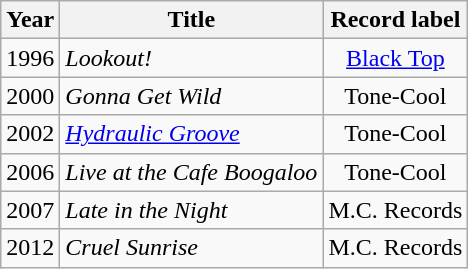<table class="wikitable sortable">
<tr>
<th>Year</th>
<th>Title</th>
<th>Record label</th>
</tr>
<tr>
<td>1996</td>
<td><em>Lookout!</em></td>
<td style="text-align:center;"><a href='#'>Black Top</a></td>
</tr>
<tr>
<td>2000</td>
<td><em>Gonna Get Wild</em></td>
<td style="text-align:center;">Tone-Cool</td>
</tr>
<tr>
<td>2002</td>
<td><em><a href='#'>Hydraulic Groove</a></em></td>
<td style="text-align:center;">Tone-Cool</td>
</tr>
<tr>
<td>2006</td>
<td><em>Live at the Cafe Boogaloo</em></td>
<td style="text-align:center;">Tone-Cool</td>
</tr>
<tr>
<td>2007</td>
<td><em>Late in the Night</em></td>
<td style="text-align:center;">M.C. Records</td>
</tr>
<tr>
<td>2012</td>
<td><em>Cruel Sunrise</em></td>
<td style="text-align:center;">M.C. Records</td>
</tr>
</table>
